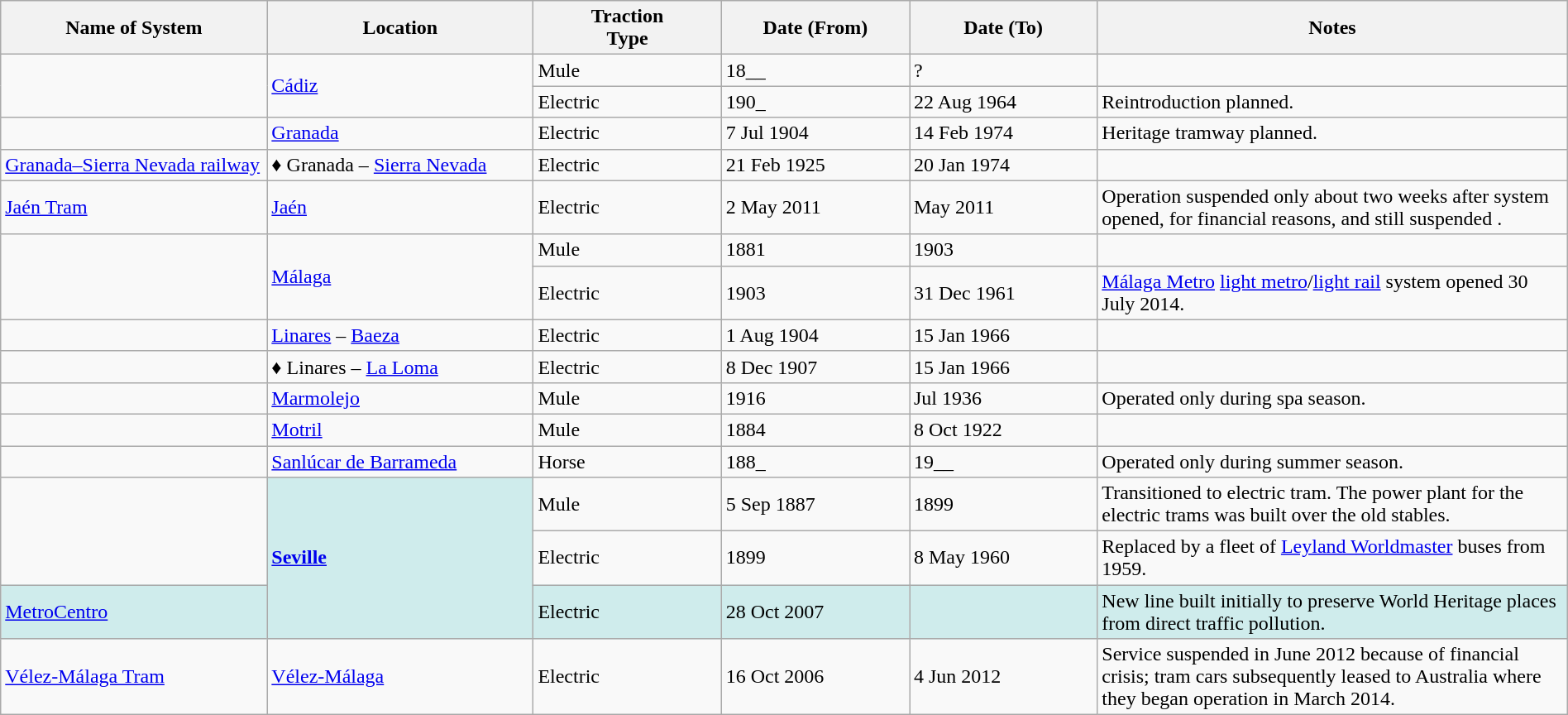<table class="wikitable" style="width:100%;">
<tr>
<th style="width:17%;">Name of System</th>
<th style="width:17%;">Location</th>
<th style="width:12%;">Traction<br>Type</th>
<th style="width:12%;">Date (From)</th>
<th style="width:12%;">Date (To)</th>
<th style="width:30%;">Notes</th>
</tr>
<tr>
<td rowspan="2"> </td>
<td rowspan="2"><a href='#'>Cádiz</a></td>
<td>Mule</td>
<td>18__</td>
<td>?</td>
<td> </td>
</tr>
<tr>
<td>Electric</td>
<td>190_</td>
<td>22 Aug 1964</td>
<td>Reintroduction planned.</td>
</tr>
<tr>
<td> </td>
<td><a href='#'>Granada</a></td>
<td>Electric</td>
<td>7 Jul 1904</td>
<td>14 Feb 1974</td>
<td>Heritage tramway planned.</td>
</tr>
<tr>
<td><a href='#'>Granada–Sierra Nevada railway</a></td>
<td>♦ Granada – <a href='#'>Sierra Nevada</a></td>
<td>Electric</td>
<td>21 Feb 1925</td>
<td>20 Jan 1974</td>
<td> </td>
</tr>
<tr>
<td><a href='#'>Jaén Tram</a></td>
<td><a href='#'>Jaén</a></td>
<td>Electric</td>
<td>2 May 2011</td>
<td>May 2011</td>
<td>Operation suspended only about two weeks after system opened, for financial reasons, and still suspended .</td>
</tr>
<tr>
<td rowspan="2"> </td>
<td rowspan="2"><a href='#'>Málaga</a></td>
<td>Mule</td>
<td>1881</td>
<td>1903</td>
<td> </td>
</tr>
<tr>
<td>Electric</td>
<td>1903</td>
<td>31 Dec 1961</td>
<td><a href='#'>Málaga Metro</a> <a href='#'>light metro</a>/<a href='#'>light rail</a> system opened 30 July 2014.</td>
</tr>
<tr>
<td> </td>
<td><a href='#'>Linares</a> – <a href='#'>Baeza</a></td>
<td>Electric</td>
<td>1 Aug 1904</td>
<td>15 Jan 1966</td>
<td> </td>
</tr>
<tr>
<td> </td>
<td>♦ Linares – <a href='#'>La Loma</a></td>
<td>Electric</td>
<td>8 Dec 1907</td>
<td>15 Jan 1966</td>
<td> </td>
</tr>
<tr>
<td> </td>
<td><a href='#'>Marmolejo</a></td>
<td>Mule</td>
<td>1916</td>
<td>Jul 1936</td>
<td>Operated only during spa season.</td>
</tr>
<tr>
<td> </td>
<td><a href='#'>Motril</a></td>
<td>Mule</td>
<td>1884</td>
<td>8 Oct 1922</td>
<td> </td>
</tr>
<tr>
<td> </td>
<td><a href='#'>Sanlúcar de Barrameda</a></td>
<td>Horse</td>
<td>188_</td>
<td>19__</td>
<td>Operated only during summer season.</td>
</tr>
<tr>
<td rowspan="2"> </td>
<td style="background:#CFECEC" rowspan="3"><strong><a href='#'>Seville</a></strong></td>
<td>Mule</td>
<td>5 Sep 1887</td>
<td>1899</td>
<td>Transitioned to electric tram. The power plant for the electric trams was built over the old stables.</td>
</tr>
<tr>
<td>Electric</td>
<td>1899</td>
<td>8 May 1960</td>
<td>Replaced by a fleet of <a href='#'>Leyland Worldmaster</a> buses from 1959.</td>
</tr>
<tr style="background:#CFECEC">
<td><a href='#'>MetroCentro</a></td>
<td>Electric</td>
<td>28 Oct 2007</td>
<td> </td>
<td>New line built initially to preserve World Heritage places from direct traffic pollution.</td>
</tr>
<tr>
<td><a href='#'>Vélez-Málaga Tram</a></td>
<td><a href='#'>Vélez-Málaga</a></td>
<td>Electric</td>
<td>16 Oct 2006</td>
<td>4 Jun 2012</td>
<td>Service suspended in June 2012 because of financial crisis; tram cars subsequently leased to Australia where they began operation in March 2014.</td>
</tr>
</table>
